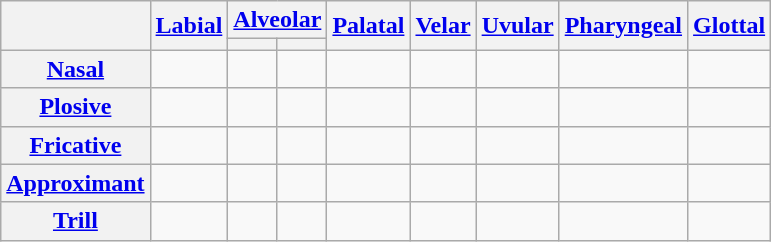<table class="wikitable" style="text-align:center;">
<tr>
<th rowspan="2"></th>
<th rowspan="2"><a href='#'>Labial</a></th>
<th colspan="2"><a href='#'>Alveolar</a></th>
<th rowspan="2"><a href='#'>Palatal</a></th>
<th rowspan="2"><a href='#'>Velar</a></th>
<th rowspan="2"><a href='#'>Uvular</a></th>
<th rowspan="2"><a href='#'>Pharyngeal</a></th>
<th rowspan="2"><a href='#'>Glottal</a></th>
</tr>
<tr>
<th></th>
<th></th>
</tr>
<tr>
<th><a href='#'>Nasal</a></th>
<td></td>
<td></td>
<td></td>
<td></td>
<td></td>
<td></td>
<td></td>
<td></td>
</tr>
<tr>
<th><a href='#'>Plosive</a></th>
<td></td>
<td></td>
<td></td>
<td></td>
<td></td>
<td></td>
<td></td>
<td></td>
</tr>
<tr>
<th><a href='#'>Fricative</a></th>
<td></td>
<td></td>
<td></td>
<td></td>
<td></td>
<td></td>
<td></td>
<td></td>
</tr>
<tr>
<th><a href='#'>Approximant</a></th>
<td></td>
<td></td>
<td></td>
<td></td>
<td></td>
<td></td>
<td></td>
<td></td>
</tr>
<tr>
<th><a href='#'>Trill</a></th>
<td></td>
<td></td>
<td></td>
<td></td>
<td></td>
<td></td>
<td></td>
<td></td>
</tr>
</table>
